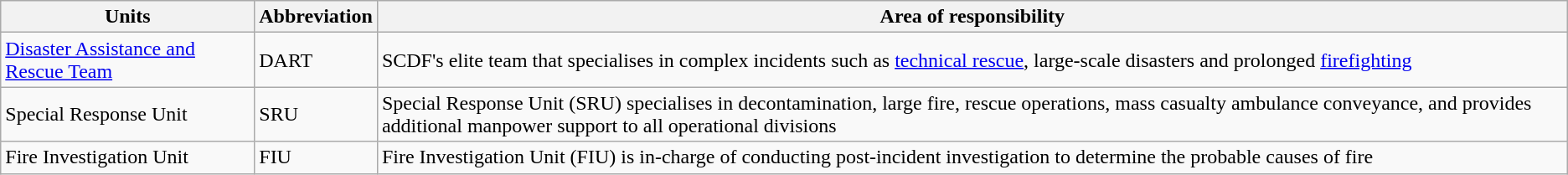<table class="wikitable">
<tr>
<th>Units</th>
<th>Abbreviation</th>
<th>Area of responsibility</th>
</tr>
<tr>
<td><a href='#'>Disaster Assistance and Rescue Team</a></td>
<td>DART</td>
<td>SCDF's elite team that specialises in complex incidents such as <a href='#'>technical rescue</a>, large-scale disasters and prolonged <a href='#'>firefighting</a></td>
</tr>
<tr>
<td>Special Response Unit</td>
<td>SRU</td>
<td>Special Response Unit (SRU) specialises in decontamination, large fire, rescue operations, mass casualty ambulance conveyance, and provides additional manpower support to all operational divisions</td>
</tr>
<tr>
<td>Fire Investigation Unit</td>
<td>FIU</td>
<td>Fire Investigation Unit (FIU) is in-charge of conducting post-incident investigation to determine the probable causes of fire</td>
</tr>
</table>
